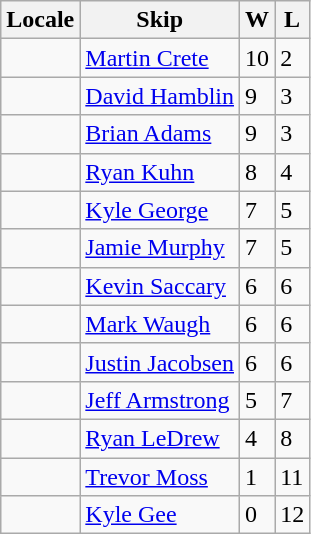<table class="wikitable" border="1">
<tr>
<th>Locale</th>
<th>Skip</th>
<th>W</th>
<th>L</th>
</tr>
<tr>
<td></td>
<td><a href='#'>Martin Crete</a></td>
<td>10</td>
<td>2</td>
</tr>
<tr>
<td></td>
<td><a href='#'>David Hamblin</a></td>
<td>9</td>
<td>3</td>
</tr>
<tr>
<td></td>
<td><a href='#'>Brian Adams</a></td>
<td>9</td>
<td>3</td>
</tr>
<tr>
<td></td>
<td><a href='#'>Ryan Kuhn</a></td>
<td>8</td>
<td>4</td>
</tr>
<tr>
<td></td>
<td><a href='#'>Kyle George</a></td>
<td>7</td>
<td>5</td>
</tr>
<tr>
<td></td>
<td><a href='#'>Jamie Murphy</a></td>
<td>7</td>
<td>5</td>
</tr>
<tr>
<td></td>
<td><a href='#'>Kevin Saccary</a></td>
<td>6</td>
<td>6</td>
</tr>
<tr>
<td></td>
<td><a href='#'>Mark Waugh</a></td>
<td>6</td>
<td>6</td>
</tr>
<tr>
<td></td>
<td><a href='#'>Justin Jacobsen</a></td>
<td>6</td>
<td>6</td>
</tr>
<tr>
<td></td>
<td><a href='#'>Jeff Armstrong</a></td>
<td>5</td>
<td>7</td>
</tr>
<tr>
<td></td>
<td><a href='#'>Ryan LeDrew</a></td>
<td>4</td>
<td>8</td>
</tr>
<tr>
<td></td>
<td><a href='#'>Trevor Moss</a></td>
<td>1</td>
<td>11</td>
</tr>
<tr>
<td></td>
<td><a href='#'>Kyle Gee</a></td>
<td>0</td>
<td>12</td>
</tr>
</table>
